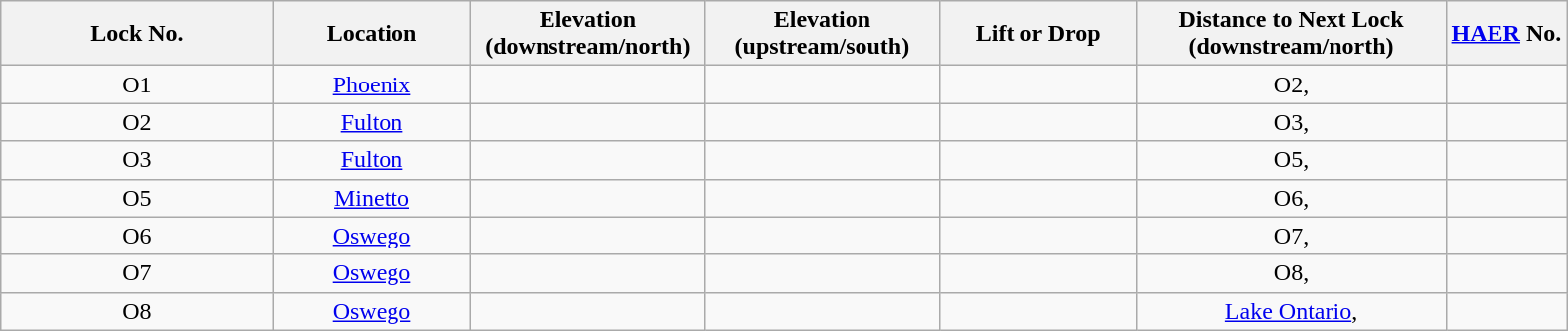<table class="wikitable" style="margin:1em auto; text-align:center">
<tr>
<th width="175";>Lock No.</th>
<th width="125">Location</th>
<th width="150">Elevation<br>(downstream/north)</th>
<th width="150">Elevation<br>(upstream/south)</th>
<th width="125">Lift or Drop</th>
<th width="200">Distance to Next Lock<br>(downstream/north)</th>
<th><a href='#'>HAER</a> No.</th>
</tr>
<tr>
<td>O1</td>
<td><a href='#'>Phoenix</a></td>
<td></td>
<td></td>
<td></td>
<td>O2, </td>
<td></td>
</tr>
<tr>
<td>O2</td>
<td><a href='#'>Fulton</a></td>
<td></td>
<td></td>
<td></td>
<td>O3, </td>
<td></td>
</tr>
<tr>
<td>O3</td>
<td><a href='#'>Fulton</a></td>
<td></td>
<td></td>
<td></td>
<td>O5, </td>
<td></td>
</tr>
<tr>
<td>O5</td>
<td><a href='#'>Minetto</a></td>
<td></td>
<td></td>
<td></td>
<td>O6, </td>
<td></td>
</tr>
<tr>
<td>O6</td>
<td><a href='#'>Oswego</a></td>
<td></td>
<td></td>
<td></td>
<td>O7, </td>
<td></td>
</tr>
<tr>
<td>O7</td>
<td><a href='#'>Oswego</a></td>
<td></td>
<td></td>
<td></td>
<td>O8, </td>
<td></td>
</tr>
<tr>
<td>O8</td>
<td><a href='#'>Oswego</a></td>
<td></td>
<td></td>
<td></td>
<td><a href='#'>Lake Ontario</a>, </td>
<td></td>
</tr>
</table>
